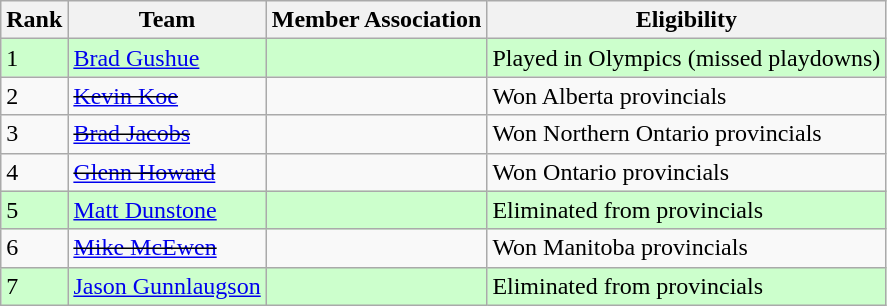<table class="wikitable">
<tr>
<th scope="col">Rank</th>
<th scope="col">Team</th>
<th scope="col">Member Association</th>
<th scope="col">Eligibility</th>
</tr>
<tr bgcolor=#ccffcc>
<td>1</td>
<td><a href='#'>Brad Gushue</a></td>
<td></td>
<td>Played in Olympics (missed playdowns)</td>
</tr>
<tr>
<td>2</td>
<td><s><a href='#'>Kevin Koe</a></s></td>
<td></td>
<td>Won Alberta provincials</td>
</tr>
<tr>
<td>3</td>
<td><s><a href='#'>Brad Jacobs</a></s></td>
<td></td>
<td>Won Northern Ontario provincials</td>
</tr>
<tr>
<td>4</td>
<td><s><a href='#'>Glenn Howard</a></s></td>
<td></td>
<td>Won Ontario provincials</td>
</tr>
<tr bgcolor=#ccffcc>
<td>5</td>
<td><a href='#'>Matt Dunstone</a></td>
<td></td>
<td>Eliminated from provincials</td>
</tr>
<tr>
<td>6</td>
<td><s><a href='#'>Mike McEwen</a></s></td>
<td></td>
<td>Won Manitoba provincials</td>
</tr>
<tr bgcolor=#ccffcc>
<td>7</td>
<td><a href='#'>Jason Gunnlaugson</a></td>
<td></td>
<td>Eliminated from provincials</td>
</tr>
</table>
